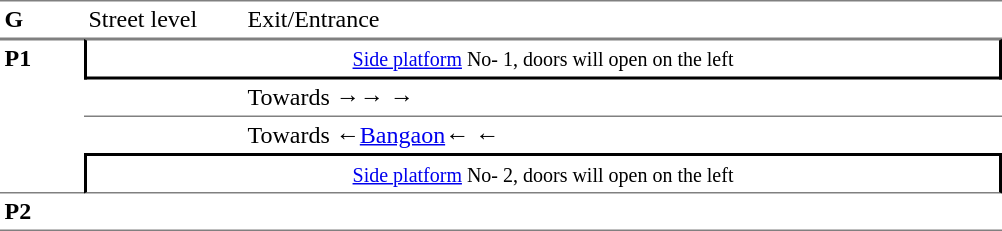<table border="0" cellspacing="0" cellpadding="3" table>
<tr>
<td style="border-bottom:solid 1px gray;border-top:solid 1px gray;" width="50" valign="top"><strong>G</strong></td>
<td style="border-top:solid 1px gray;border-bottom:solid 1px gray;" width="100" valign="top">Street level</td>
<td style="border-top:solid 1px gray;border-bottom:solid 1px gray;" width="500" valign="top">Exit/Entrance</td>
</tr>
<tr>
<td rowspan="4" style="border-top:solid 1px gray;border-bottom:solid 1px gray;" width="50" valign="top"><strong>P1</strong></td>
<td colspan="2" style="border-top:solid 1px gray;border-right:solid 2px black;border-left:solid 2px black;border-bottom:solid 2px black;text-align:center;"><small><a href='#'>Side platform</a> No- 1, doors will open on the left </small></td>
</tr>
<tr>
<td style="border-bottom:solid 1px gray;" width="100"></td>
<td style="border-bottom:solid 1px gray;" width="500">Towards →→ →</td>
</tr>
<tr>
<td></td>
<td>Towards ←<a href='#'>Bangaon</a>← ←</td>
</tr>
<tr>
<td colspan="2" style="border-top:solid 2px black;border-right:solid 2px black;border-left:solid 2px black;border-bottom:solid 1px gray;text-align:center;"><small><a href='#'>Side platform</a> No- 2, doors will open on the left </small></td>
</tr>
<tr>
<td rowspan="2" style="border-bottom:solid 1px gray;" width="50" valign="top"><strong>P2</strong></td>
<td style="border-bottom:solid 1px gray;" width="100"></td>
<td style="border-bottom:solid 1px gray;" width="500"></td>
</tr>
<tr>
</tr>
</table>
